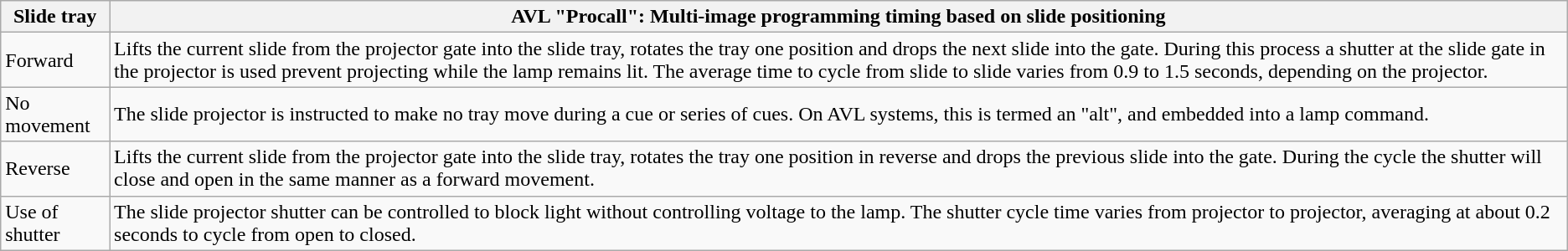<table class="wikitable">
<tr>
<th>Slide tray</th>
<th>AVL "Procall": Multi-image programming timing based on slide positioning</th>
</tr>
<tr>
<td>Forward</td>
<td>Lifts the current slide from the projector gate into the slide tray, rotates the tray one position and drops the next slide into the gate. During this process a shutter at the slide gate in the projector is used prevent projecting while the lamp remains lit. The average time to cycle from slide to slide varies from 0.9 to 1.5 seconds, depending on the projector.</td>
</tr>
<tr>
<td>No movement</td>
<td>The slide projector is instructed to make no tray move during a cue or series of cues. On AVL systems, this is termed an "alt", and embedded into a lamp command.</td>
</tr>
<tr>
<td>Reverse</td>
<td>Lifts the current slide from the projector gate into the slide tray, rotates the tray one position in reverse and drops the previous slide into the gate. During the cycle the shutter will close and open in the same manner as a forward movement.</td>
</tr>
<tr>
<td>Use of shutter</td>
<td>The slide projector shutter can be controlled to block light without controlling voltage to the lamp. The shutter cycle time varies from projector to projector, averaging at about 0.2 seconds to cycle from open to closed.</td>
</tr>
</table>
